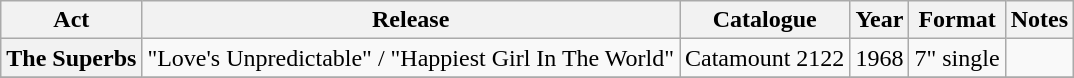<table class="wikitable plainrowheaders sortable">
<tr>
<th scope="col" class="unsortable">Act</th>
<th scope="col">Release</th>
<th scope="col">Catalogue</th>
<th scope="col">Year</th>
<th scope="col">Format</th>
<th scope="col" class="unsortable">Notes</th>
</tr>
<tr>
<th scope="row">The Superbs</th>
<td>"Love's Unpredictable" / "Happiest Girl In The World"</td>
<td>Catamount 2122</td>
<td>1968</td>
<td>7" single</td>
<td></td>
</tr>
<tr>
</tr>
</table>
